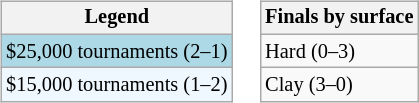<table>
<tr valign=top>
<td><br><table class="wikitable" style="font-size:85%">
<tr>
<th>Legend</th>
</tr>
<tr style="background:lightblue;">
<td>$25,000 tournaments (2–1)</td>
</tr>
<tr style="background:#f0f8ff;">
<td>$15,000 tournaments (1–2)</td>
</tr>
</table>
</td>
<td><br><table class="wikitable" style="font-size:85%">
<tr>
<th>Finals by surface</th>
</tr>
<tr>
<td>Hard (0–3)</td>
</tr>
<tr>
<td>Clay (3–0)</td>
</tr>
</table>
</td>
</tr>
</table>
